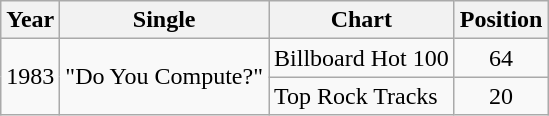<table class="wikitable">
<tr>
<th>Year</th>
<th>Single</th>
<th>Chart</th>
<th>Position</th>
</tr>
<tr>
<td rowspan="2">1983</td>
<td rowspan="2">"Do You Compute?"</td>
<td>Billboard Hot 100</td>
<td align="center">64</td>
</tr>
<tr>
<td>Top Rock Tracks</td>
<td align="center">20</td>
</tr>
</table>
